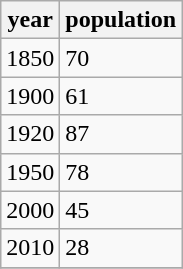<table class="wikitable">
<tr>
<th>year</th>
<th>population</th>
</tr>
<tr>
<td>1850</td>
<td>70</td>
</tr>
<tr>
<td>1900</td>
<td>61</td>
</tr>
<tr>
<td>1920</td>
<td>87</td>
</tr>
<tr>
<td>1950</td>
<td>78</td>
</tr>
<tr>
<td>2000</td>
<td>45</td>
</tr>
<tr>
<td>2010</td>
<td>28</td>
</tr>
<tr>
</tr>
</table>
